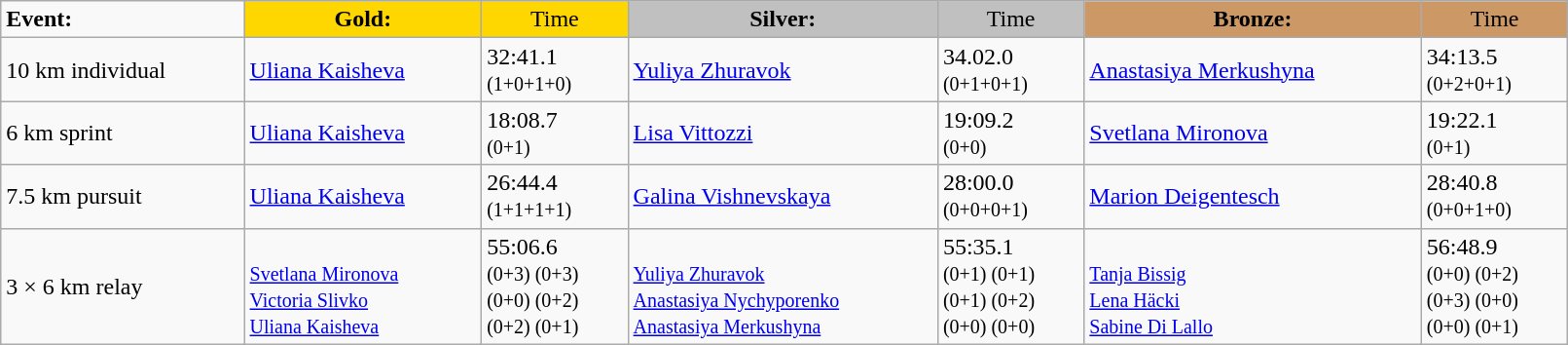<table class="wikitable" width=85%>
<tr>
<td><strong>Event:</strong></td>
<td style="text-align:center;background-color:gold;"><strong>Gold:</strong></td>
<td style="text-align:center;background-color:gold;">Time</td>
<td style="text-align:center;background-color:silver;"><strong>Silver:</strong></td>
<td style="text-align:center;background-color:silver;">Time</td>
<td style="text-align:center;background-color:#CC9966;"><strong>Bronze:</strong></td>
<td style="text-align:center;background-color:#CC9966;">Time</td>
</tr>
<tr>
<td>10 km individual<br><em></em></td>
<td><a href='#'>Uliana Kaisheva</a><br><small></small></td>
<td>32:41.1<br><small>(1+0+1+0)</small></td>
<td><a href='#'>Yuliya Zhuravok</a><br><small></small></td>
<td>34.02.0 <br><small>(0+1+0+1)</small></td>
<td><a href='#'>Anastasiya Merkushyna</a><br><small></small></td>
<td>34:13.5<br><small>(0+2+0+1)</small></td>
</tr>
<tr>
<td>6 km sprint<br><em></em></td>
<td><a href='#'>Uliana Kaisheva</a><br><small></small></td>
<td>18:08.7<br><small>(0+1)</small></td>
<td><a href='#'>Lisa Vittozzi</a><br><small></small></td>
<td>19:09.2<br><small>(0+0)</small></td>
<td><a href='#'>Svetlana Mironova</a><br><small></small></td>
<td>19:22.1<br><small>(0+1)</small></td>
</tr>
<tr>
<td>7.5 km pursuit<br><em></em></td>
<td><a href='#'>Uliana Kaisheva</a><br><small></small></td>
<td>26:44.4<br><small>(1+1+1+1)</small></td>
<td><a href='#'>Galina Vishnevskaya</a><br><small></small></td>
<td>28:00.0 <br><small>(0+0+0+1)</small></td>
<td><a href='#'>Marion Deigentesch</a><br><small></small></td>
<td>28:40.8 <br><small>(0+0+1+0)</small></td>
</tr>
<tr>
<td>3 × 6 km relay<br><em></em></td>
<td>  <br><small><a href='#'>Svetlana Mironova</a><br><a href='#'>Victoria Slivko</a><br><a href='#'>Uliana Kaisheva</a></small></td>
<td>55:06.6<br><small>(0+3) (0+3)<br>(0+0) (0+2)<br>(0+2) (0+1)</small></td>
<td>  <br><small><a href='#'>Yuliya Zhuravok</a><br><a href='#'>Anastasiya Nychyporenko</a><br><a href='#'>Anastasiya Merkushyna</a></small></td>
<td>55:35.1<br><small>(0+1) (0+1)<br>(0+1) (0+2)<br>(0+0) (0+0)</small></td>
<td>  <br><small><a href='#'>Tanja Bissig</a><br><a href='#'>Lena Häcki</a><br><a href='#'>Sabine Di Lallo</a></small></td>
<td>56:48.9<br><small>(0+0) (0+2)<br>(0+3) (0+0)<br>(0+0) (0+1)</small></td>
</tr>
</table>
